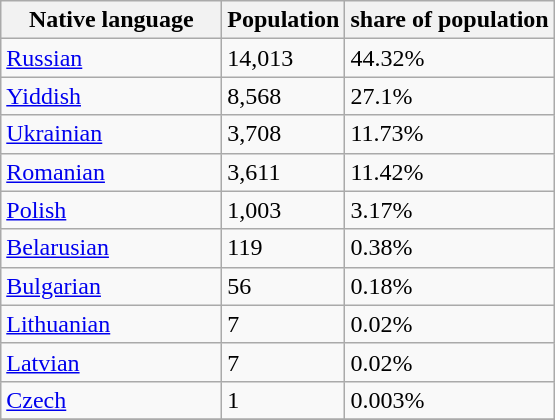<table class="wikitable sortable">
<tr>
<th style="width:140px;">Native language</th>
<th>Population</th>
<th>share of population</th>
</tr>
<tr>
<td><a href='#'>Russian</a></td>
<td>14,013</td>
<td>44.32%</td>
</tr>
<tr>
<td><a href='#'>Yiddish</a></td>
<td>8,568</td>
<td>27.1%</td>
</tr>
<tr>
<td><a href='#'>Ukrainian</a></td>
<td>3,708</td>
<td>11.73%</td>
</tr>
<tr>
<td><a href='#'>Romanian</a></td>
<td>3,611</td>
<td>11.42%</td>
</tr>
<tr>
<td><a href='#'>Polish</a></td>
<td>1,003</td>
<td>3.17%</td>
</tr>
<tr>
<td><a href='#'>Belarusian</a></td>
<td>119</td>
<td>0.38%</td>
</tr>
<tr>
<td><a href='#'>Bulgarian</a></td>
<td>56</td>
<td>0.18%</td>
</tr>
<tr>
<td><a href='#'>Lithuanian</a></td>
<td>7</td>
<td>0.02%</td>
</tr>
<tr>
<td><a href='#'>Latvian</a></td>
<td>7</td>
<td>0.02%</td>
</tr>
<tr>
<td><a href='#'>Czech</a></td>
<td>1</td>
<td>0.003%</td>
</tr>
<tr>
</tr>
</table>
